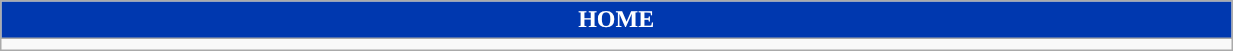<table class="wikitable collapsible collapsed" style="width:65%">
<tr>
<th colspan=12 ! style="color:#FFFFFF; background:#0038af">HOME</th>
</tr>
<tr>
<td></td>
</tr>
</table>
